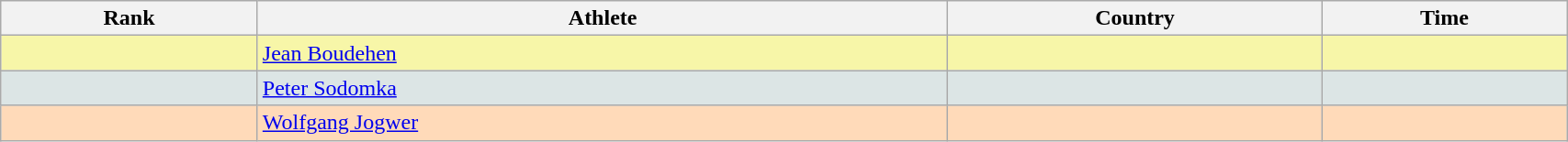<table class="wikitable" width=90% style="font-size:100%; text-align:left;">
<tr>
<th>Rank</th>
<th>Athlete</th>
<th>Country</th>
<th>Time</th>
</tr>
<tr bgcolor="#F7F6A8">
<td align=center></td>
<td><a href='#'>Jean Boudehen</a></td>
<td></td>
<td align="right"></td>
</tr>
<tr bgcolor="#DCE5E5">
<td align=center></td>
<td><a href='#'>Peter Sodomka</a></td>
<td></td>
<td align="right"></td>
</tr>
<tr bgcolor="#FFDAB9">
<td align=center></td>
<td><a href='#'>Wolfgang Jogwer</a></td>
<td></td>
<td align="right"></td>
</tr>
</table>
